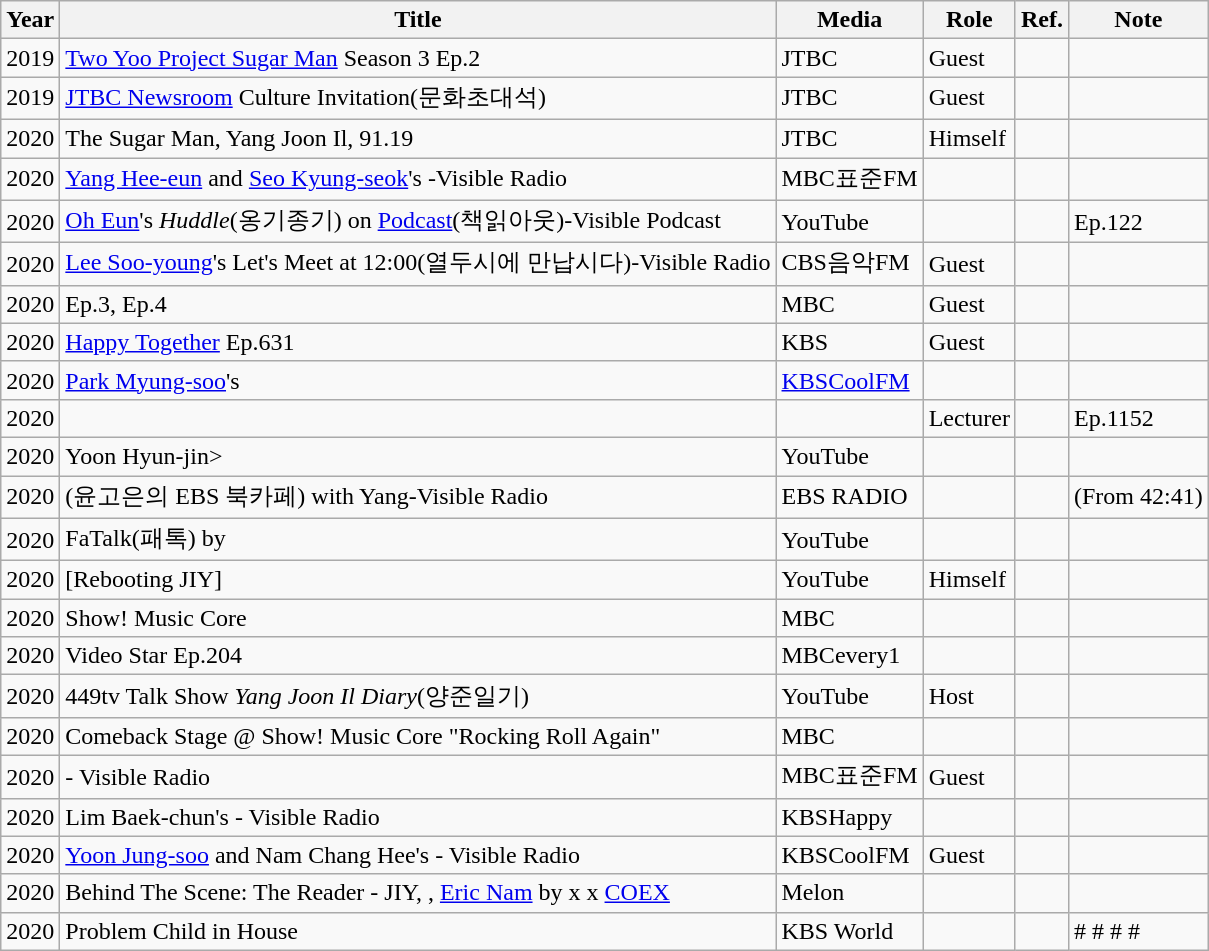<table class="wikitable">
<tr>
<th>Year</th>
<th>Title</th>
<th>Media</th>
<th>Role</th>
<th>Ref.</th>
<th>Note</th>
</tr>
<tr>
<td>2019</td>
<td><a href='#'>Two Yoo Project Sugar Man</a> Season 3 Ep.2</td>
<td>JTBC</td>
<td>Guest</td>
<td></td>
<td> </td>
</tr>
<tr>
<td>2019</td>
<td><a href='#'>JTBC Newsroom</a> Culture Invitation(문화초대석)</td>
<td>JTBC</td>
<td>Guest</td>
<td></td>
<td></td>
</tr>
<tr>
<td>2020</td>
<td>The Sugar Man, Yang Joon Il, 91.19</td>
<td>JTBC</td>
<td>Himself</td>
<td></td>
<td> </td>
</tr>
<tr>
<td>2020</td>
<td><a href='#'>Yang Hee-eun</a> and <a href='#'>Seo Kyung-seok</a>'s -Visible Radio</td>
<td>MBC표준FM</td>
<td></td>
<td></td>
<td></td>
</tr>
<tr>
<td>2020</td>
<td><a href='#'>Oh Eun</a>'s <em>Huddle</em>(옹기종기) on  <a href='#'>Podcast</a>(책읽아웃)-Visible Podcast</td>
<td>YouTube</td>
<td></td>
<td></td>
<td>Ep.122 </td>
</tr>
<tr>
<td>2020</td>
<td><a href='#'>Lee Soo-young</a>'s Let's Meet at 12:00(열두시에 만납시다)-Visible Radio</td>
<td>CBS음악FM</td>
<td>Guest</td>
<td></td>
<td>    </td>
</tr>
<tr>
<td>2020</td>
<td> Ep.3, Ep.4</td>
<td>MBC</td>
<td>Guest</td>
<td></td>
<td>    </td>
</tr>
<tr>
<td>2020</td>
<td><a href='#'>Happy Together</a> Ep.631</td>
<td>KBS</td>
<td>Guest</td>
<td></td>
<td> </td>
</tr>
<tr>
<td>2020</td>
<td><a href='#'>Park Myung-soo</a>'s  <Delicate World of Profession with JIY></td>
<td><a href='#'>KBSCoolFM</a></td>
<td></td>
<td></td>
<td></td>
</tr>
<tr>
<td>2020</td>
<td> <Message from JIY to the Unfortunate People in Competition></td>
<td></td>
<td>Lecturer</td>
<td></td>
<td>Ep.1152 </td>
</tr>
<tr>
<td>2020</td>
<td> <JIY interview with <a href='#'>Yoon Hyun-jin</a>></td>
<td>YouTube</td>
<td></td>
<td></td>
<td>  </td>
</tr>
<tr>
<td>2020</td>
<td>(윤고은의 EBS 북카페) with Yang-Visible Radio</td>
<td>EBS RADIO</td>
<td></td>
<td></td>
<td>(From 42:41)</td>
</tr>
<tr>
<td>2020</td>
<td> FaTalk(패톡) by </td>
<td>YouTube</td>
<td></td>
<td></td>
<td>   </td>
</tr>
<tr>
<td>2020</td>
<td>[Rebooting JIY] <Reboot Project> <JIY Consultation></td>
<td>YouTube</td>
<td>Himself</td>
<td></td>
<td></td>
</tr>
<tr>
<td>2020</td>
<td>Show! Music Core <Yang Joon Il Trilogy></td>
<td>MBC</td>
<td></td>
<td></td>
<td>  </td>
</tr>
<tr>
<td>2020</td>
<td>Video Star Ep.204 <Rare Item Special; Log In with your Main Character></td>
<td>MBCevery1</td>
<td></td>
<td></td>
<td></td>
</tr>
<tr>
<td>2020</td>
<td>449tv Talk Show <em>Yang Joon Il Diary</em>(양준일기)</td>
<td>YouTube</td>
<td>Host</td>
<td></td>
<td>  </td>
</tr>
<tr>
<td>2020</td>
<td>Comeback Stage @ Show! Music Core "Rocking Roll Again"</td>
<td>MBC</td>
<td></td>
<td></td>
<td></td>
</tr>
<tr>
<td>2020</td>
<td> - Visible Radio</td>
<td>MBC표준FM</td>
<td>Guest</td>
<td></td>
<td></td>
</tr>
<tr>
<td>2020</td>
<td>Lim Baek-chun's  - Visible Radio</td>
<td>KBSHappy</td>
<td></td>
<td></td>
<td></td>
</tr>
<tr>
<td>2020</td>
<td><a href='#'>Yoon Jung-soo</a> and Nam Chang Hee's  - Visible Radio</td>
<td>KBSCoolFM</td>
<td>Guest</td>
<td></td>
<td></td>
</tr>
<tr>
<td>2020</td>
<td>Behind The Scene: The Reader - JIY, , <a href='#'>Eric Nam</a> by  x  x <a href='#'>COEX</a></td>
<td>Melon</td>
<td></td>
<td></td>
<td></td>
</tr>
<tr>
<td>2020</td>
<td>Problem Child in House</td>
<td>KBS World</td>
<td></td>
<td></td>
<td># # # #</td>
</tr>
</table>
